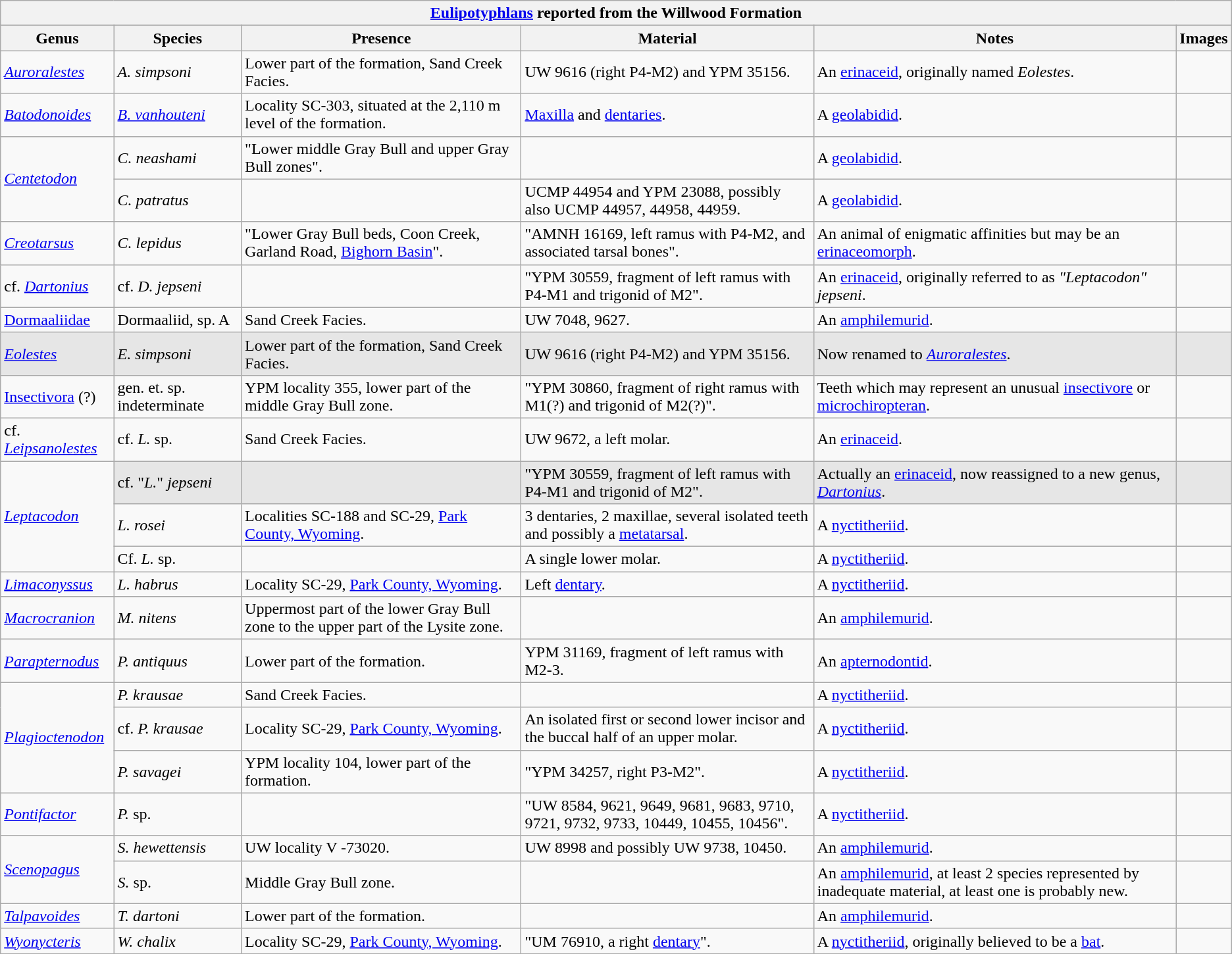<table class="wikitable" align="center">
<tr>
<th colspan="6" align="center"><strong><a href='#'>Eulipotyphlans</a> reported from the Willwood Formation</strong></th>
</tr>
<tr>
<th>Genus</th>
<th>Species</th>
<th>Presence</th>
<th><strong>Material</strong></th>
<th>Notes</th>
<th>Images</th>
</tr>
<tr>
<td><em><a href='#'>Auroralestes</a></em></td>
<td><em>A. simpsoni</em></td>
<td>Lower part of the formation, Sand Creek Facies.</td>
<td>UW 9616 (right P4-M2) and YPM 35156.</td>
<td>An <a href='#'>erinaceid</a>, originally named <em>Eolestes</em>.</td>
<td></td>
</tr>
<tr>
<td><em><a href='#'>Batodonoides</a></em></td>
<td><em><a href='#'>B. vanhouteni</a></em></td>
<td>Locality SC-303, situated at the 2,110 m level of the formation.</td>
<td><a href='#'>Maxilla</a> and <a href='#'>dentaries</a>.</td>
<td>A <a href='#'>geolabidid</a>.</td>
<td></td>
</tr>
<tr>
<td rowspan=2><em><a href='#'>Centetodon</a></em></td>
<td><em>C. neashami</em></td>
<td>"Lower middle Gray Bull and upper Gray Bull zones".</td>
<td></td>
<td>A <a href='#'>geolabidid</a>.</td>
<td></td>
</tr>
<tr>
<td><em>C. patratus</em></td>
<td></td>
<td>UCMP 44954 and  YPM 23088, possibly also UCMP 44957, 44958, 44959.</td>
<td>A <a href='#'>geolabidid</a>.</td>
<td></td>
</tr>
<tr>
<td><em><a href='#'>Creotarsus</a></em></td>
<td><em>C. lepidus</em></td>
<td>"Lower Gray Bull beds, Coon Creek, Garland Road, <a href='#'>Bighorn Basin</a>".</td>
<td>"AMNH 16169, left ramus with P4-M2, and associated tarsal bones".</td>
<td>An animal of enigmatic affinities but may be an <a href='#'>erinaceomorph</a>.</td>
<td></td>
</tr>
<tr>
<td>cf. <em><a href='#'>Dartonius</a></em></td>
<td>cf. <em>D. jepseni</em></td>
<td></td>
<td>"YPM 30559, fragment of left ramus with P4-M1 and trigonid of M2".</td>
<td>An <a href='#'>erinaceid</a>, originally referred to as <em>"Leptacodon" jepseni</em>.</td>
<td></td>
</tr>
<tr>
<td><a href='#'>Dormaaliidae</a></td>
<td>Dormaaliid, sp. A</td>
<td>Sand Creek Facies.</td>
<td>UW 7048, 9627.</td>
<td>An <a href='#'>amphilemurid</a>.</td>
<td></td>
</tr>
<tr>
<td style="background:#E6E6E6;"><em><a href='#'>Eolestes</a></em></td>
<td style="background:#E6E6E6;"><em>E. simpsoni</em></td>
<td style="background:#E6E6E6;">Lower part of the formation, Sand Creek Facies.</td>
<td style="background:#E6E6E6;">UW 9616 (right P4-M2) and YPM 35156.</td>
<td style="background:#E6E6E6;">Now renamed to <em><a href='#'>Auroralestes</a></em>.</td>
<td style="background:#E6E6E6;"></td>
</tr>
<tr>
<td><a href='#'>Insectivora</a> (?)</td>
<td>gen. et. sp. indeterminate</td>
<td>YPM locality 355,  lower part of the middle Gray Bull zone.</td>
<td>"YPM 30860, fragment of right ramus with M1(?) and trigonid of M2(?)".</td>
<td>Teeth which may represent an unusual <a href='#'>insectivore</a> or <a href='#'>microchiropteran</a>.</td>
<td></td>
</tr>
<tr>
<td>cf. <em><a href='#'>Leipsanolestes</a></em></td>
<td>cf. <em>L.</em> sp.</td>
<td>Sand Creek Facies.</td>
<td>UW 9672, a left molar.</td>
<td>An <a href='#'>erinaceid</a>.</td>
<td></td>
</tr>
<tr>
<td rowspan=3><em><a href='#'>Leptacodon</a></em></td>
<td style="background:#E6E6E6;">cf. "<em>L.</em>" <em>jepseni</em></td>
<td style="background:#E6E6E6;"></td>
<td style="background:#E6E6E6;">"YPM 30559, fragment of left ramus with P4-M1 and trigonid of M2".</td>
<td style="background:#E6E6E6;">Actually an <a href='#'>erinaceid</a>, now reassigned to a new genus, <em><a href='#'>Dartonius</a></em>.</td>
<td style="background:#E6E6E6;"></td>
</tr>
<tr>
<td><em>L. rosei</em></td>
<td>Localities SC-188 and SC-29, <a href='#'>Park County, Wyoming</a>.</td>
<td>3 dentaries, 2 maxillae, several isolated teeth and possibly a <a href='#'>metatarsal</a>.</td>
<td>A <a href='#'>nyctitheriid</a>.</td>
<td></td>
</tr>
<tr>
<td>Cf. <em>L.</em> sp.</td>
<td></td>
<td>A single lower molar.</td>
<td>A <a href='#'>nyctitheriid</a>.</td>
<td></td>
</tr>
<tr>
<td><em><a href='#'>Limaconyssus</a></em></td>
<td><em>L. habrus</em></td>
<td>Locality SC-29, <a href='#'>Park County, Wyoming</a>.</td>
<td>Left <a href='#'>dentary</a>.</td>
<td>A <a href='#'>nyctitheriid</a>.</td>
<td></td>
</tr>
<tr>
<td><em><a href='#'>Macrocranion</a></em></td>
<td><em>M. nitens</em></td>
<td>Uppermost part of the lower Gray Bull zone to the upper part of the Lysite zone.</td>
<td></td>
<td>An <a href='#'>amphilemurid</a>.</td>
<td></td>
</tr>
<tr>
<td><em><a href='#'>Parapternodus</a></em></td>
<td><em>P. antiquus</em></td>
<td>Lower part of the formation.</td>
<td>YPM 31169, fragment of left ramus with M2-3.</td>
<td>An <a href='#'>apternodontid</a>.</td>
<td></td>
</tr>
<tr>
<td rowspan=3><em><a href='#'>Plagioctenodon</a></em></td>
<td><em>P. krausae</em></td>
<td>Sand Creek Facies.</td>
<td></td>
<td>A <a href='#'>nyctitheriid</a>.</td>
<td></td>
</tr>
<tr>
<td>cf. <em>P. krausae</em></td>
<td>Locality SC-29, <a href='#'>Park County, Wyoming</a>.</td>
<td>An isolated first or second lower incisor and the buccal half of an upper molar.</td>
<td>A <a href='#'>nyctitheriid</a>.</td>
<td></td>
</tr>
<tr>
<td><em>P. savagei</em></td>
<td>YPM locality 104, lower part of the formation.</td>
<td>"YPM 34257, right P3-M2".</td>
<td>A <a href='#'>nyctitheriid</a>.</td>
<td></td>
</tr>
<tr>
<td><em><a href='#'>Pontifactor</a></em></td>
<td><em>P.</em> sp.</td>
<td></td>
<td>"UW 8584, 9621, 9649, 9681, 9683, 9710, 9721, 9732, 9733, 10449, 10455, 10456".</td>
<td>A <a href='#'>nyctitheriid</a>.</td>
<td></td>
</tr>
<tr>
<td rowspan=2><em><a href='#'>Scenopagus</a></em></td>
<td><em>S. hewettensis</em></td>
<td>UW locality V -73020.</td>
<td>UW 8998 and possibly UW 9738, 10450.</td>
<td>An <a href='#'>amphilemurid</a>.</td>
<td></td>
</tr>
<tr>
<td><em>S.</em> sp.</td>
<td>Middle Gray Bull zone.</td>
<td></td>
<td>An <a href='#'>amphilemurid</a>, at least 2 species represented by inadequate material, at least one is probably new.</td>
<td></td>
</tr>
<tr>
<td><em><a href='#'>Talpavoides</a></em></td>
<td><em>T. dartoni</em></td>
<td>Lower part of the formation.</td>
<td></td>
<td>An <a href='#'>amphilemurid</a>.</td>
<td></td>
</tr>
<tr>
<td><em><a href='#'>Wyonycteris</a></em></td>
<td><em>W. chalix</em></td>
<td>Locality SC-29, <a href='#'>Park County, Wyoming</a>.</td>
<td>"UM 76910, a right <a href='#'>dentary</a>".</td>
<td>A <a href='#'>nyctitheriid</a>, originally believed to be a <a href='#'>bat</a>.</td>
<td></td>
</tr>
<tr>
</tr>
</table>
